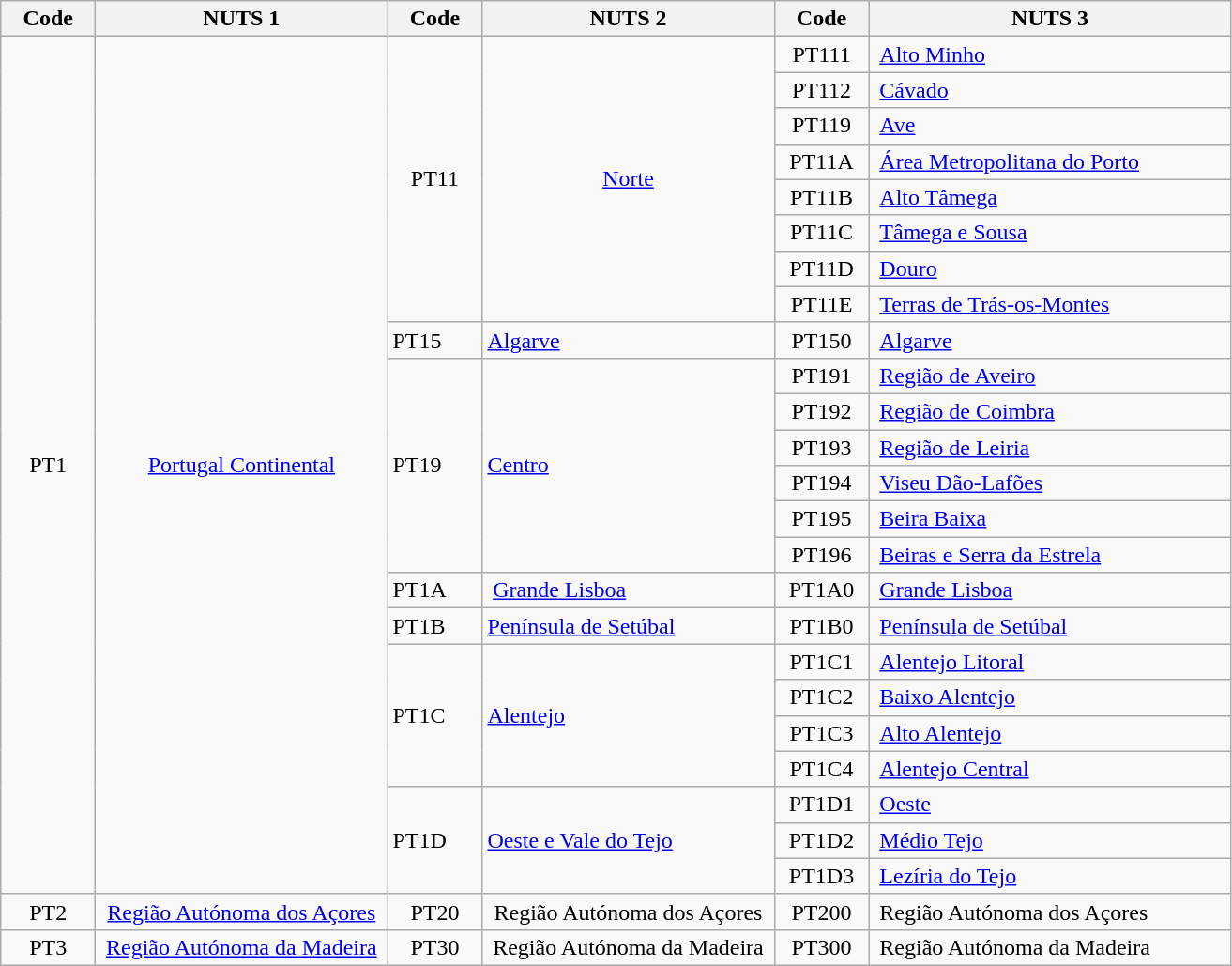<table class="wikitable">
<tr>
<th width="60px">Code</th>
<th width="200px">NUTS 1</th>
<th width="60px">Code</th>
<th width="200px">NUTS 2</th>
<th width="60px">Code</th>
<th width="250px">NUTS 3</th>
</tr>
<tr>
<td rowspan="24" align="center">PT1</td>
<td rowspan="24" align="center"><a href='#'>Portugal Continental</a></td>
<td rowspan="8" align=center>PT11</td>
<td rowspan="8" align=center><a href='#'>Norte</a></td>
<td align=center>PT111</td>
<td style="padding-left: 7px"><a href='#'>Alto Minho</a></td>
</tr>
<tr>
<td align=center>PT112</td>
<td style="padding-left: 7px"><a href='#'>Cávado</a></td>
</tr>
<tr>
<td align=center>PT119</td>
<td style="padding-left: 7px"><a href='#'>Ave</a></td>
</tr>
<tr>
<td align=center>PT11A</td>
<td style="padding-left: 7px"><a href='#'>Área Metropolitana do Porto</a></td>
</tr>
<tr>
<td align=center>PT11B</td>
<td style="padding-left: 7px"><a href='#'>Alto Tâmega</a></td>
</tr>
<tr>
<td align=center>PT11C</td>
<td style="padding-left: 7px"><a href='#'>Tâmega e Sousa</a></td>
</tr>
<tr>
<td align=center>PT11D</td>
<td style="padding-left: 7px"><a href='#'>Douro</a></td>
</tr>
<tr>
<td align=center>PT11E</td>
<td style="padding-left: 7px"><a href='#'>Terras de Trás-os-Montes</a></td>
</tr>
<tr>
<td>PT15</td>
<td><a href='#'>Algarve</a></td>
<td align=center>PT150</td>
<td style="padding-left: 7px"><a href='#'>Algarve</a></td>
</tr>
<tr>
<td rowspan="6">PT19</td>
<td rowspan="6"><a href='#'>Centro</a> <br></td>
<td align="center">PT191</td>
<td style="padding-left: 7px"><a href='#'>Região de Aveiro</a></td>
</tr>
<tr>
<td align=center>PT192</td>
<td style="padding-left: 7px"><a href='#'>Região de Coimbra</a></td>
</tr>
<tr>
<td align=center>PT193</td>
<td style="padding-left: 7px"><a href='#'>Região de Leiria</a></td>
</tr>
<tr>
<td align=center>PT194</td>
<td style="padding-left: 7px"><a href='#'>Viseu Dão-Lafões</a></td>
</tr>
<tr>
<td align=center>PT195</td>
<td style="padding-left: 7px"><a href='#'>Beira Baixa</a></td>
</tr>
<tr>
<td align=center>PT196</td>
<td style="padding-left: 7px"><a href='#'>Beiras e Serra da Estrela</a></td>
</tr>
<tr>
<td>PT1A</td>
<td style="padding-left: 7px"><a href='#'>Grande Lisboa</a></td>
<td align="center">PT1A0</td>
<td style="padding-left: 7px"><a href='#'>Grande Lisboa</a></td>
</tr>
<tr>
<td>PT1B</td>
<td><a href='#'>Península de Setúbal</a></td>
<td align="center">PT1B0</td>
<td style="padding-left: 7px"><a href='#'>Península de Setúbal</a></td>
</tr>
<tr>
<td rowspan="4">PT1C</td>
<td rowspan="4"><a href='#'>Alentejo</a></td>
<td align="center">PT1C1</td>
<td style="padding-left: 7px"><a href='#'>Alentejo Litoral</a></td>
</tr>
<tr>
<td align=center>PT1C2</td>
<td style="padding-left: 7px"><a href='#'>Baixo Alentejo</a></td>
</tr>
<tr>
<td align=center>PT1C3</td>
<td style="padding-left: 7px"><a href='#'>Alto Alentejo</a></td>
</tr>
<tr>
<td align=center>PT1C4</td>
<td style="padding-left: 7px"><a href='#'>Alentejo Central</a></td>
</tr>
<tr>
<td rowspan="3">PT1D</td>
<td rowspan="3"><a href='#'>Oeste e Vale do Tejo</a></td>
<td align="center">PT1D1</td>
<td style="padding-left: 7px"><a href='#'>Oeste</a></td>
</tr>
<tr>
<td align="center">PT1D2</td>
<td style="padding-left: 7px"><a href='#'>Médio Tejo</a></td>
</tr>
<tr>
<td align="center">PT1D3</td>
<td style="padding-left: 7px"><a href='#'>Lezíria do Tejo</a></td>
</tr>
<tr>
<td align=center>PT2</td>
<td align=center><a href='#'>Região Autónoma dos Açores</a></td>
<td align=center>PT20</td>
<td align=center>Região Autónoma dos Açores</td>
<td align=center>PT200</td>
<td style="padding-left: 7px">Região Autónoma dos Açores</td>
</tr>
<tr>
<td align=center>PT3</td>
<td align=center><a href='#'>Região Autónoma da Madeira</a></td>
<td align=center>PT30</td>
<td align=center>Região Autónoma da Madeira</td>
<td align=center>PT300</td>
<td style="padding-left: 7px">Região Autónoma da Madeira</td>
</tr>
</table>
